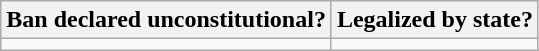<table class="wikitable">
<tr>
<th>Ban declared unconstitutional?</th>
<th>Legalized by state?</th>
</tr>
<tr>
<td></td>
<td></td>
</tr>
</table>
